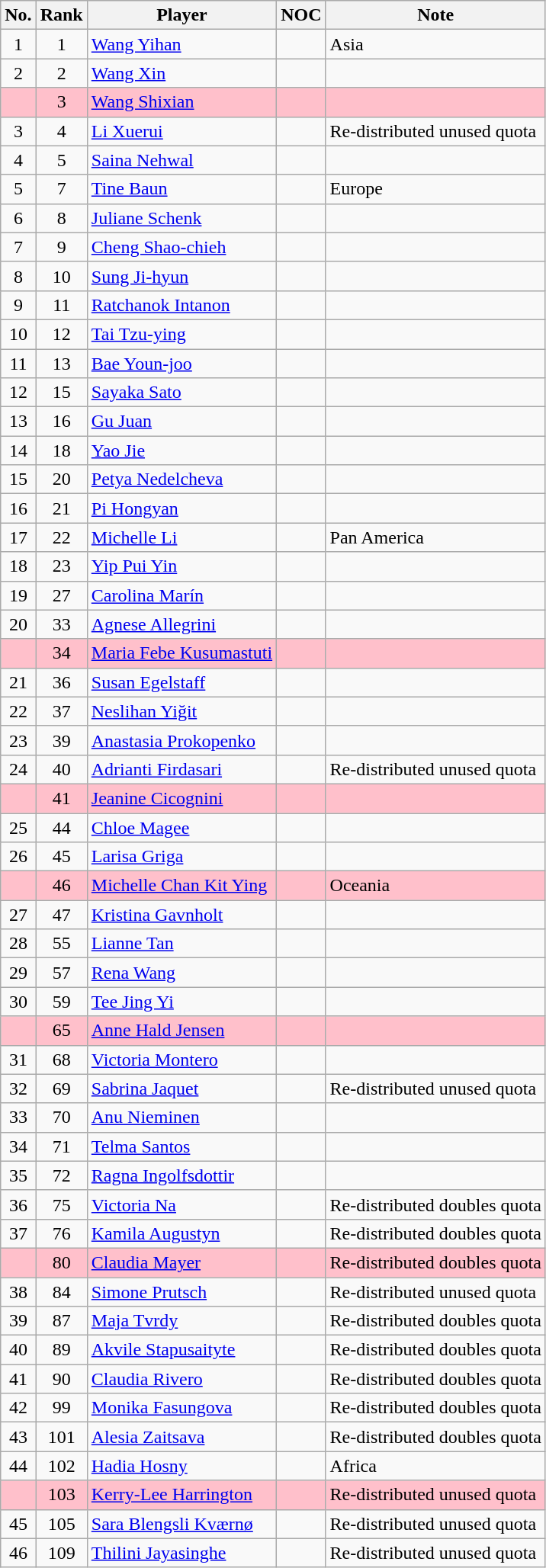<table class="wikitable">
<tr>
<th>No.</th>
<th>Rank</th>
<th>Player</th>
<th>NOC</th>
<th>Note</th>
</tr>
<tr>
<td align="center">1</td>
<td align="center">1</td>
<td><a href='#'>Wang Yihan</a></td>
<td></td>
<td>Asia</td>
</tr>
<tr>
<td align="center">2</td>
<td align="center">2</td>
<td><a href='#'>Wang Xin</a></td>
<td></td>
<td></td>
</tr>
<tr bgcolor=#FFC0CB>
<td align="center"></td>
<td align="center">3</td>
<td><a href='#'>Wang Shixian</a></td>
<td></td>
<td></td>
</tr>
<tr>
<td align="center">3</td>
<td align="center">4</td>
<td><a href='#'>Li Xuerui</a></td>
<td></td>
<td>Re-distributed unused quota</td>
</tr>
<tr>
<td align="center">4</td>
<td align="center">5</td>
<td><a href='#'>Saina Nehwal</a></td>
<td></td>
<td></td>
</tr>
<tr>
<td align="center">5</td>
<td align="center">7</td>
<td><a href='#'>Tine Baun</a></td>
<td></td>
<td>Europe</td>
</tr>
<tr>
<td align="center">6</td>
<td align="center">8</td>
<td><a href='#'>Juliane Schenk</a></td>
<td></td>
<td></td>
</tr>
<tr>
<td align="center">7</td>
<td align="center">9</td>
<td><a href='#'>Cheng Shao-chieh</a></td>
<td></td>
<td></td>
</tr>
<tr>
<td align="center">8</td>
<td align="center">10</td>
<td><a href='#'>Sung Ji-hyun</a></td>
<td></td>
<td></td>
</tr>
<tr>
<td align="center">9</td>
<td align="center">11</td>
<td><a href='#'>Ratchanok Intanon</a></td>
<td></td>
<td></td>
</tr>
<tr>
<td align="center">10</td>
<td align="center">12</td>
<td><a href='#'>Tai Tzu-ying</a></td>
<td></td>
<td></td>
</tr>
<tr>
<td align="center">11</td>
<td align="center">13</td>
<td><a href='#'>Bae Youn-joo</a></td>
<td></td>
<td></td>
</tr>
<tr>
<td align="center">12</td>
<td align="center">15</td>
<td><a href='#'>Sayaka Sato</a></td>
<td></td>
<td></td>
</tr>
<tr>
<td align="center">13</td>
<td align="center">16</td>
<td><a href='#'>Gu Juan</a></td>
<td></td>
<td></td>
</tr>
<tr>
<td align="center">14</td>
<td align="center">18</td>
<td><a href='#'>Yao Jie</a></td>
<td></td>
<td></td>
</tr>
<tr>
<td align="center">15</td>
<td align="center">20</td>
<td><a href='#'>Petya Nedelcheva</a></td>
<td></td>
<td></td>
</tr>
<tr>
<td align="center">16</td>
<td align="center">21</td>
<td><a href='#'>Pi Hongyan</a></td>
<td></td>
<td></td>
</tr>
<tr>
<td align="center">17</td>
<td align="center">22</td>
<td><a href='#'>Michelle Li</a></td>
<td></td>
<td>Pan America</td>
</tr>
<tr>
<td align="center">18</td>
<td align="center">23</td>
<td><a href='#'>Yip Pui Yin</a></td>
<td></td>
<td></td>
</tr>
<tr>
<td align="center">19</td>
<td align="center">27</td>
<td><a href='#'>Carolina Marín</a></td>
<td></td>
<td></td>
</tr>
<tr>
<td align="center">20</td>
<td align="center">33</td>
<td><a href='#'>Agnese Allegrini</a></td>
<td></td>
<td></td>
</tr>
<tr bgcolor=#FFC0CB>
<td align="center"></td>
<td align="center">34</td>
<td><a href='#'>Maria Febe Kusumastuti</a></td>
<td></td>
<td></td>
</tr>
<tr>
<td align="center">21</td>
<td align="center">36</td>
<td><a href='#'>Susan Egelstaff</a></td>
<td></td>
<td></td>
</tr>
<tr>
<td align="center">22</td>
<td align="center">37</td>
<td><a href='#'>Neslihan Yiğit</a></td>
<td></td>
<td></td>
</tr>
<tr>
<td align="center">23</td>
<td align="center">39</td>
<td><a href='#'>Anastasia Prokopenko</a></td>
<td></td>
<td></td>
</tr>
<tr>
<td align="center">24</td>
<td align="center">40</td>
<td><a href='#'>Adrianti Firdasari</a></td>
<td></td>
<td>Re-distributed unused quota</td>
</tr>
<tr bgcolor=#FFC0CB>
<td align="center"></td>
<td align="center">41</td>
<td><a href='#'>Jeanine Cicognini</a></td>
<td></td>
<td></td>
</tr>
<tr>
<td align="center">25</td>
<td align="center">44</td>
<td><a href='#'>Chloe Magee</a></td>
<td></td>
<td></td>
</tr>
<tr>
<td align="center">26</td>
<td align="center">45</td>
<td><a href='#'>Larisa Griga</a></td>
<td></td>
<td></td>
</tr>
<tr bgcolor=#FFC0CB>
<td align="center"></td>
<td align="center">46</td>
<td><a href='#'>Michelle Chan Kit Ying</a></td>
<td></td>
<td>Oceania</td>
</tr>
<tr>
<td align="center">27</td>
<td align="center">47</td>
<td><a href='#'>Kristina Gavnholt</a></td>
<td></td>
<td></td>
</tr>
<tr>
<td align="center">28</td>
<td align="center">55</td>
<td><a href='#'>Lianne Tan</a></td>
<td></td>
<td></td>
</tr>
<tr>
<td align="center">29</td>
<td align="center">57</td>
<td><a href='#'>Rena Wang</a></td>
<td></td>
<td></td>
</tr>
<tr>
<td align="center">30</td>
<td align="center">59</td>
<td><a href='#'>Tee Jing Yi</a></td>
<td></td>
<td></td>
</tr>
<tr bgcolor=#FFC0CB>
<td align="center"></td>
<td align="center">65</td>
<td><a href='#'>Anne Hald Jensen</a></td>
<td></td>
<td></td>
</tr>
<tr>
<td align="center">31</td>
<td align="center">68</td>
<td><a href='#'>Victoria Montero</a></td>
<td></td>
<td></td>
</tr>
<tr>
<td align="center">32</td>
<td align="center">69</td>
<td><a href='#'>Sabrina Jaquet</a></td>
<td></td>
<td>Re-distributed unused quota</td>
</tr>
<tr>
<td align="center">33</td>
<td align="center">70</td>
<td><a href='#'>Anu Nieminen</a></td>
<td></td>
<td></td>
</tr>
<tr>
<td align="center">34</td>
<td align="center">71</td>
<td><a href='#'>Telma Santos</a></td>
<td></td>
<td></td>
</tr>
<tr>
<td align="center">35</td>
<td align="center">72</td>
<td><a href='#'>Ragna Ingolfsdottir</a></td>
<td></td>
<td></td>
</tr>
<tr>
<td align="center">36</td>
<td align="center">75</td>
<td><a href='#'>Victoria Na</a></td>
<td></td>
<td>Re-distributed doubles quota</td>
</tr>
<tr>
<td align="center">37</td>
<td align="center">76</td>
<td><a href='#'>Kamila Augustyn</a></td>
<td></td>
<td>Re-distributed doubles quota</td>
</tr>
<tr bgcolor=#FFC0CB>
<td align="center"></td>
<td align="center">80</td>
<td><a href='#'>Claudia Mayer</a></td>
<td></td>
<td>Re-distributed doubles quota</td>
</tr>
<tr>
<td align="center">38</td>
<td align="center">84</td>
<td><a href='#'>Simone Prutsch</a></td>
<td></td>
<td>Re-distributed unused quota</td>
</tr>
<tr>
<td align="center">39</td>
<td align="center">87</td>
<td><a href='#'>Maja Tvrdy</a></td>
<td></td>
<td>Re-distributed doubles quota</td>
</tr>
<tr>
<td align="center">40</td>
<td align="center">89</td>
<td><a href='#'>Akvile Stapusaityte</a></td>
<td></td>
<td>Re-distributed doubles quota</td>
</tr>
<tr>
<td align="center">41</td>
<td align="center">90</td>
<td><a href='#'>Claudia Rivero</a></td>
<td></td>
<td>Re-distributed doubles quota</td>
</tr>
<tr>
<td align="center">42</td>
<td align="center">99</td>
<td><a href='#'>Monika Fasungova</a></td>
<td></td>
<td>Re-distributed doubles quota</td>
</tr>
<tr>
<td align="center">43</td>
<td align="center">101</td>
<td><a href='#'>Alesia Zaitsava</a></td>
<td></td>
<td>Re-distributed doubles quota</td>
</tr>
<tr>
<td align="center">44</td>
<td align="center">102</td>
<td><a href='#'>Hadia Hosny</a></td>
<td></td>
<td>Africa</td>
</tr>
<tr bgcolor=#FFC0CB>
<td align="center"></td>
<td align="center">103</td>
<td><a href='#'>Kerry-Lee Harrington</a></td>
<td></td>
<td>Re-distributed unused quota</td>
</tr>
<tr>
<td align="center">45</td>
<td align="center">105</td>
<td><a href='#'>Sara Blengsli Kværnø</a></td>
<td></td>
<td>Re-distributed unused quota</td>
</tr>
<tr>
<td align="center">46</td>
<td align="center">109</td>
<td><a href='#'>Thilini Jayasinghe</a></td>
<td></td>
<td>Re-distributed unused quota</td>
</tr>
</table>
